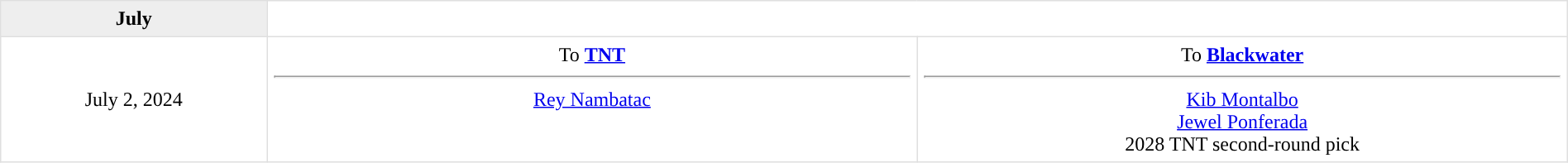<table border=1 style="border-collapse:collapse; text-align: center; width: 100%" bordercolor="#DFDFDF"  cellpadding="5">
<tr bgcolor="eeeeee">
<th>July</th>
</tr>
<tr>
<td style="width:12%">July 2, 2024</td>
<td style="width:29.3%" valign="top">To <strong><a href='#'>TNT</a></strong><hr><a href='#'>Rey Nambatac</a></td>
<td style="width:29.3%" valign="top">To <strong><a href='#'>Blackwater</a></strong><hr><a href='#'>Kib Montalbo</a><br><a href='#'>Jewel Ponferada</a><br>2028 TNT second-round pick</td>
</tr>
</table>
